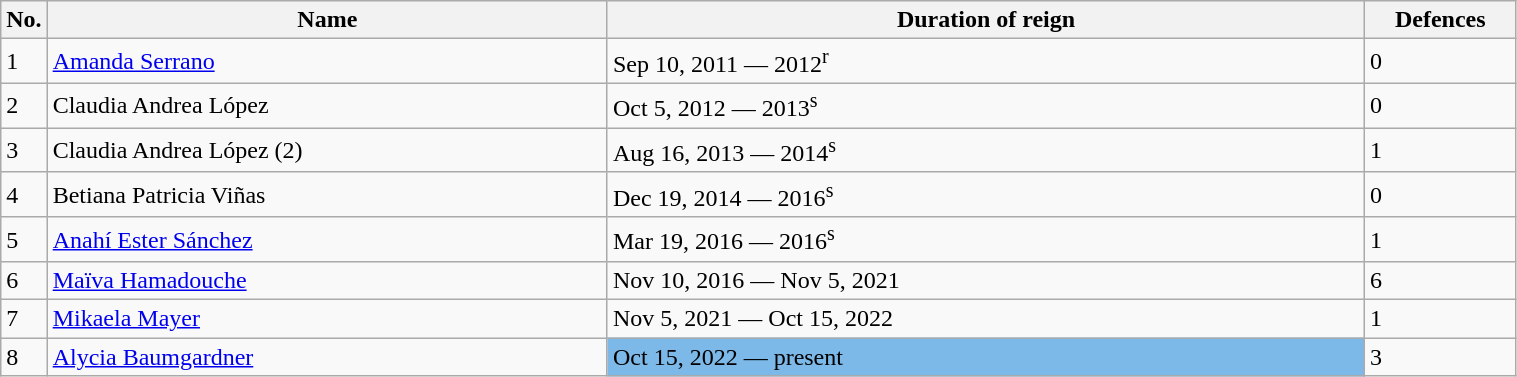<table class="wikitable" width=80%>
<tr>
<th width=3%>No.</th>
<th width=37%>Name</th>
<th width=50%>Duration of reign</th>
<th width=10%>Defences</th>
</tr>
<tr>
<td>1</td>
<td align=left> <a href='#'>Amanda Serrano</a></td>
<td>Sep 10, 2011 — 2012<sup>r</sup></td>
<td>0</td>
</tr>
<tr>
<td>2</td>
<td align=left> Claudia Andrea López</td>
<td>Oct 5, 2012 — 2013<sup>s</sup></td>
<td>0</td>
</tr>
<tr>
<td>3</td>
<td align=left> Claudia Andrea López (2)</td>
<td>Aug 16, 2013 — 2014<sup>s</sup></td>
<td>1</td>
</tr>
<tr>
<td>4</td>
<td align=left> Betiana Patricia Viñas</td>
<td>Dec 19, 2014 — 2016<sup>s</sup></td>
<td>0</td>
</tr>
<tr>
<td>5</td>
<td align=left> <a href='#'>Anahí Ester Sánchez</a></td>
<td>Mar 19, 2016 — 2016<sup>s</sup></td>
<td>1</td>
</tr>
<tr>
<td>6</td>
<td align=left> <a href='#'>Maïva Hamadouche</a></td>
<td>Nov 10, 2016 — Nov 5, 2021</td>
<td>6</td>
</tr>
<tr>
<td>7</td>
<td align=left> <a href='#'>Mikaela Mayer</a></td>
<td>Nov 5, 2021 — Oct 15, 2022</td>
<td>1</td>
</tr>
<tr>
<td>8</td>
<td align=left> <a href='#'>Alycia Baumgardner</a></td>
<td style="background:#7CB9E8;" width=5px>Oct 15, 2022 — present</td>
<td>3</td>
</tr>
</table>
